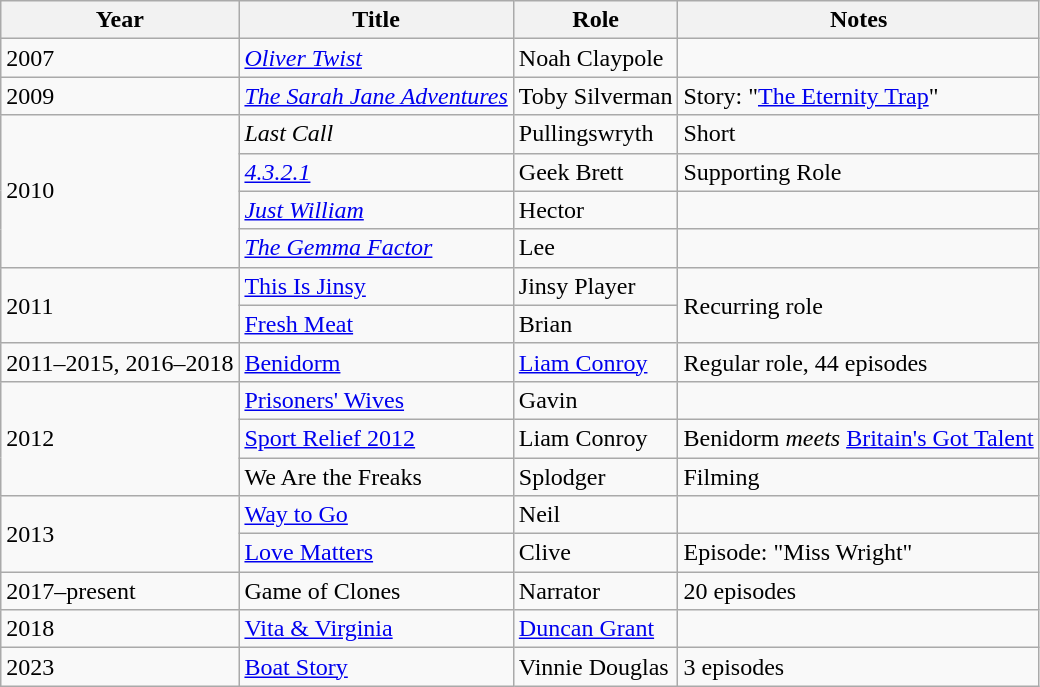<table class="wikitable">
<tr>
<th>Year</th>
<th>Title</th>
<th>Role</th>
<th>Notes</th>
</tr>
<tr>
<td>2007</td>
<td><em><a href='#'>Oliver Twist</a></em></td>
<td>Noah Claypole</td>
<td></td>
</tr>
<tr>
<td>2009</td>
<td><em><a href='#'>The Sarah Jane Adventures</a></em></td>
<td>Toby Silverman</td>
<td>Story: "<a href='#'>The Eternity Trap</a>"</td>
</tr>
<tr>
<td rowspan="4">2010</td>
<td><em>Last Call</em></td>
<td>Pullingswryth</td>
<td>Short</td>
</tr>
<tr>
<td><em><a href='#'>4.3.2.1</a></em></td>
<td>Geek Brett</td>
<td>Supporting Role</td>
</tr>
<tr>
<td><em><a href='#'>Just William</a></em></td>
<td>Hector</td>
<td></td>
</tr>
<tr>
<td><em><a href='#'>The Gemma Factor</a><strong></td>
<td>Lee</td>
<td></td>
</tr>
<tr>
<td rowspan="2">2011</td>
<td></em><a href='#'>This Is Jinsy</a><em></td>
<td>Jinsy Player</td>
<td rowspan="2">Recurring role</td>
</tr>
<tr>
<td></em><a href='#'>Fresh Meat</a><em></td>
<td>Brian</td>
</tr>
<tr>
<td>2011–2015, 2016–2018</td>
<td></em><a href='#'>Benidorm</a><em></td>
<td><a href='#'>Liam Conroy</a></td>
<td>Regular role, 44 episodes</td>
</tr>
<tr>
<td rowspan="3">2012</td>
<td></em><a href='#'>Prisoners' Wives</a><em></td>
<td>Gavin</td>
<td></td>
</tr>
<tr>
<td></em><a href='#'>Sport Relief 2012</a><em></td>
<td>Liam Conroy</td>
<td></em>Benidorm<em> meets </em><a href='#'>Britain's Got Talent</a><em></td>
</tr>
<tr>
<td></em>We Are the Freaks<em></td>
<td>Splodger</td>
<td>Filming</td>
</tr>
<tr>
<td rowspan="2">2013</td>
<td></em><a href='#'>Way to Go</a><em></td>
<td>Neil</td>
<td></td>
</tr>
<tr>
<td></em><a href='#'>Love Matters</a><em></td>
<td>Clive</td>
<td>Episode: "Miss Wright"</td>
</tr>
<tr>
<td>2017–present</td>
<td></em>Game of Clones<em></td>
<td>Narrator</td>
<td>20 episodes</td>
</tr>
<tr>
<td>2018</td>
<td></em><a href='#'>Vita & Virginia</a><em></td>
<td><a href='#'>Duncan Grant</a></td>
<td></td>
</tr>
<tr>
<td>2023</td>
<td></em><a href='#'>Boat Story</a><em></td>
<td>Vinnie Douglas</td>
<td>3 episodes</td>
</tr>
</table>
